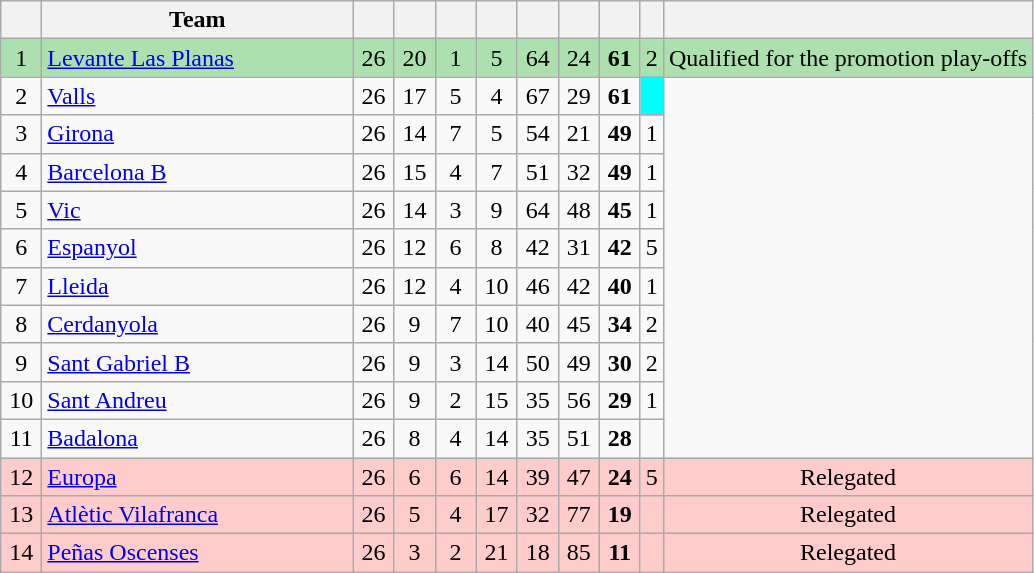<table class="wikitable" style="text-align: center;">
<tr>
<th width=20></th>
<th width=200>Team</th>
<th width=20></th>
<th width=20></th>
<th width=20></th>
<th width=20></th>
<th width=20></th>
<th width=20></th>
<th width=20></th>
<th></th>
<th></th>
</tr>
<tr bgcolor=ACE1AF>
<td>1</td>
<td align="left"><a href='#'>Levante Las Planas</a></td>
<td>26</td>
<td>20</td>
<td>1</td>
<td>5</td>
<td>64</td>
<td>24</td>
<td><strong>61</strong></td>
<td>2</td>
<td>Qualified for the promotion play-offs</td>
</tr>
<tr>
<td>2</td>
<td align="left"><a href='#'>Valls</a></td>
<td>26</td>
<td>17</td>
<td>5</td>
<td>4</td>
<td>67</td>
<td>29</td>
<td><strong>61</strong></td>
<td bgcolor=00FFFF></td>
</tr>
<tr>
<td>3</td>
<td align="left"><a href='#'>Girona</a></td>
<td>26</td>
<td>14</td>
<td>7</td>
<td>5</td>
<td>54</td>
<td>21</td>
<td><strong>49</strong></td>
<td>1</td>
</tr>
<tr>
<td>4</td>
<td align="left"><a href='#'>Barcelona B</a></td>
<td>26</td>
<td>15</td>
<td>4</td>
<td>7</td>
<td>51</td>
<td>32</td>
<td><strong>49</strong></td>
<td>1</td>
</tr>
<tr>
<td>5</td>
<td align="left"><a href='#'>Vic</a></td>
<td>26</td>
<td>14</td>
<td>3</td>
<td>9</td>
<td>64</td>
<td>48</td>
<td><strong>45</strong></td>
<td>1</td>
</tr>
<tr>
<td>6</td>
<td align="left"><a href='#'>Espanyol</a></td>
<td>26</td>
<td>12</td>
<td>6</td>
<td>8</td>
<td>42</td>
<td>31</td>
<td><strong>42</strong></td>
<td>5</td>
</tr>
<tr>
<td>7</td>
<td align="left"><a href='#'>Lleida</a></td>
<td>26</td>
<td>12</td>
<td>4</td>
<td>10</td>
<td>46</td>
<td>42</td>
<td><strong>40</strong></td>
<td>1</td>
</tr>
<tr>
<td>8</td>
<td align="left"><a href='#'>Cerdanyola</a></td>
<td>26</td>
<td>9</td>
<td>7</td>
<td>10</td>
<td>40</td>
<td>45</td>
<td><strong>34</strong></td>
<td>2</td>
</tr>
<tr>
<td>9</td>
<td align="left"><a href='#'>Sant Gabriel B</a></td>
<td>26</td>
<td>9</td>
<td>3</td>
<td>14</td>
<td>50</td>
<td>49</td>
<td><strong>30</strong></td>
<td>2</td>
</tr>
<tr>
<td>10</td>
<td align="left"><a href='#'>Sant Andreu</a></td>
<td>26</td>
<td>9</td>
<td>2</td>
<td>15</td>
<td>35</td>
<td>56</td>
<td><strong>29</strong></td>
<td>1</td>
</tr>
<tr>
<td>11</td>
<td align="left"><a href='#'>Badalona</a></td>
<td>26</td>
<td>8</td>
<td>4</td>
<td>14</td>
<td>35</td>
<td>51</td>
<td><strong>28</strong></td>
<td></td>
</tr>
<tr bgcolor=FFCCCC>
<td>12</td>
<td align="left"><a href='#'>Europa</a></td>
<td>26</td>
<td>6</td>
<td>6</td>
<td>14</td>
<td>39</td>
<td>47</td>
<td><strong>24</strong></td>
<td>5</td>
<td>Relegated</td>
</tr>
<tr bgcolor=FFCCCC>
<td>13</td>
<td align="left"><a href='#'>Atlètic Vilafranca</a></td>
<td>26</td>
<td>5</td>
<td>4</td>
<td>17</td>
<td>32</td>
<td>77</td>
<td><strong>19</strong></td>
<td></td>
<td>Relegated</td>
</tr>
<tr bgcolor=FFCCCC>
<td>14</td>
<td align="left"><a href='#'>Peñas Oscenses</a></td>
<td>26</td>
<td>3</td>
<td>2</td>
<td>21</td>
<td>18</td>
<td>85</td>
<td><strong>11</strong></td>
<td></td>
<td>Relegated</td>
</tr>
</table>
